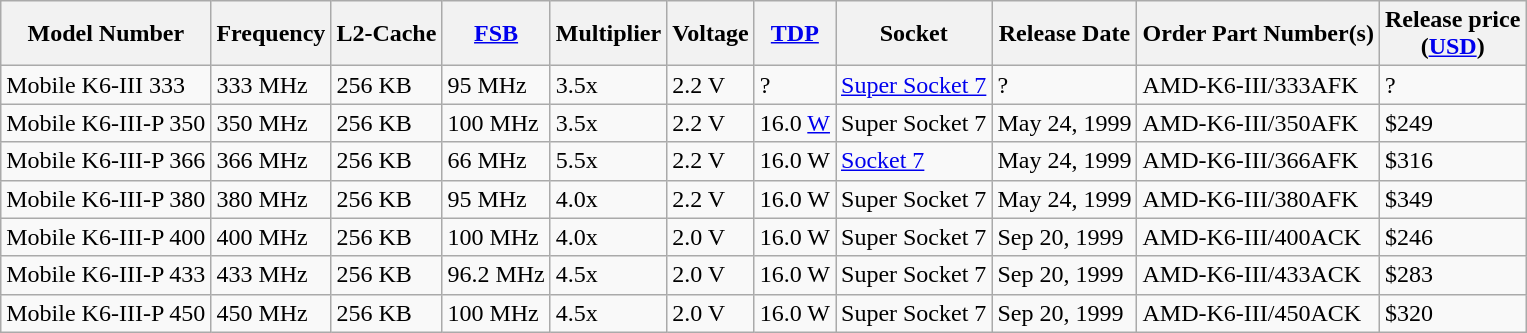<table class="wikitable">
<tr>
<th>Model Number</th>
<th>Frequency</th>
<th>L2-Cache</th>
<th><a href='#'>FSB</a></th>
<th>Multiplier</th>
<th>Voltage</th>
<th><a href='#'>TDP</a></th>
<th>Socket</th>
<th>Release Date</th>
<th>Order Part Number(s)</th>
<th>Release price<br>(<a href='#'>USD</a>)</th>
</tr>
<tr>
<td>Mobile K6-III 333</td>
<td>333 MHz</td>
<td>256 KB</td>
<td>95 MHz</td>
<td>3.5x</td>
<td>2.2 V</td>
<td>?</td>
<td><a href='#'>Super Socket 7</a></td>
<td>?</td>
<td>AMD-K6-III/333AFK</td>
<td>?</td>
</tr>
<tr>
<td>Mobile K6-III-P 350</td>
<td>350 MHz</td>
<td>256 KB</td>
<td>100 MHz</td>
<td>3.5x</td>
<td>2.2 V</td>
<td>16.0 <a href='#'>W</a></td>
<td>Super Socket 7</td>
<td>May 24, 1999</td>
<td>AMD-K6-III/350AFK</td>
<td>$249</td>
</tr>
<tr>
<td>Mobile K6-III-P 366</td>
<td>366 MHz</td>
<td>256 KB</td>
<td>66 MHz</td>
<td>5.5x</td>
<td>2.2 V</td>
<td>16.0 W</td>
<td><a href='#'>Socket 7</a></td>
<td>May 24, 1999</td>
<td>AMD-K6-III/366AFK</td>
<td>$316</td>
</tr>
<tr>
<td>Mobile K6-III-P 380</td>
<td>380 MHz</td>
<td>256 KB</td>
<td>95 MHz</td>
<td>4.0x</td>
<td>2.2 V</td>
<td>16.0 W</td>
<td>Super Socket 7</td>
<td>May 24, 1999</td>
<td>AMD-K6-III/380AFK</td>
<td>$349</td>
</tr>
<tr>
<td>Mobile K6-III-P 400</td>
<td>400 MHz</td>
<td>256 KB</td>
<td>100 MHz</td>
<td>4.0x</td>
<td>2.0 V</td>
<td>16.0 W</td>
<td>Super Socket 7</td>
<td>Sep 20, 1999</td>
<td>AMD-K6-III/400ACK</td>
<td>$246</td>
</tr>
<tr>
<td>Mobile K6-III-P 433</td>
<td>433 MHz</td>
<td>256 KB</td>
<td>96.2 MHz</td>
<td>4.5x</td>
<td>2.0 V</td>
<td>16.0 W</td>
<td>Super Socket 7</td>
<td>Sep 20, 1999</td>
<td>AMD-K6-III/433ACK</td>
<td>$283</td>
</tr>
<tr>
<td>Mobile K6-III-P 450</td>
<td>450 MHz</td>
<td>256 KB</td>
<td>100 MHz</td>
<td>4.5x</td>
<td>2.0 V</td>
<td>16.0 W</td>
<td>Super Socket 7</td>
<td>Sep 20, 1999</td>
<td>AMD-K6-III/450ACK</td>
<td>$320</td>
</tr>
</table>
